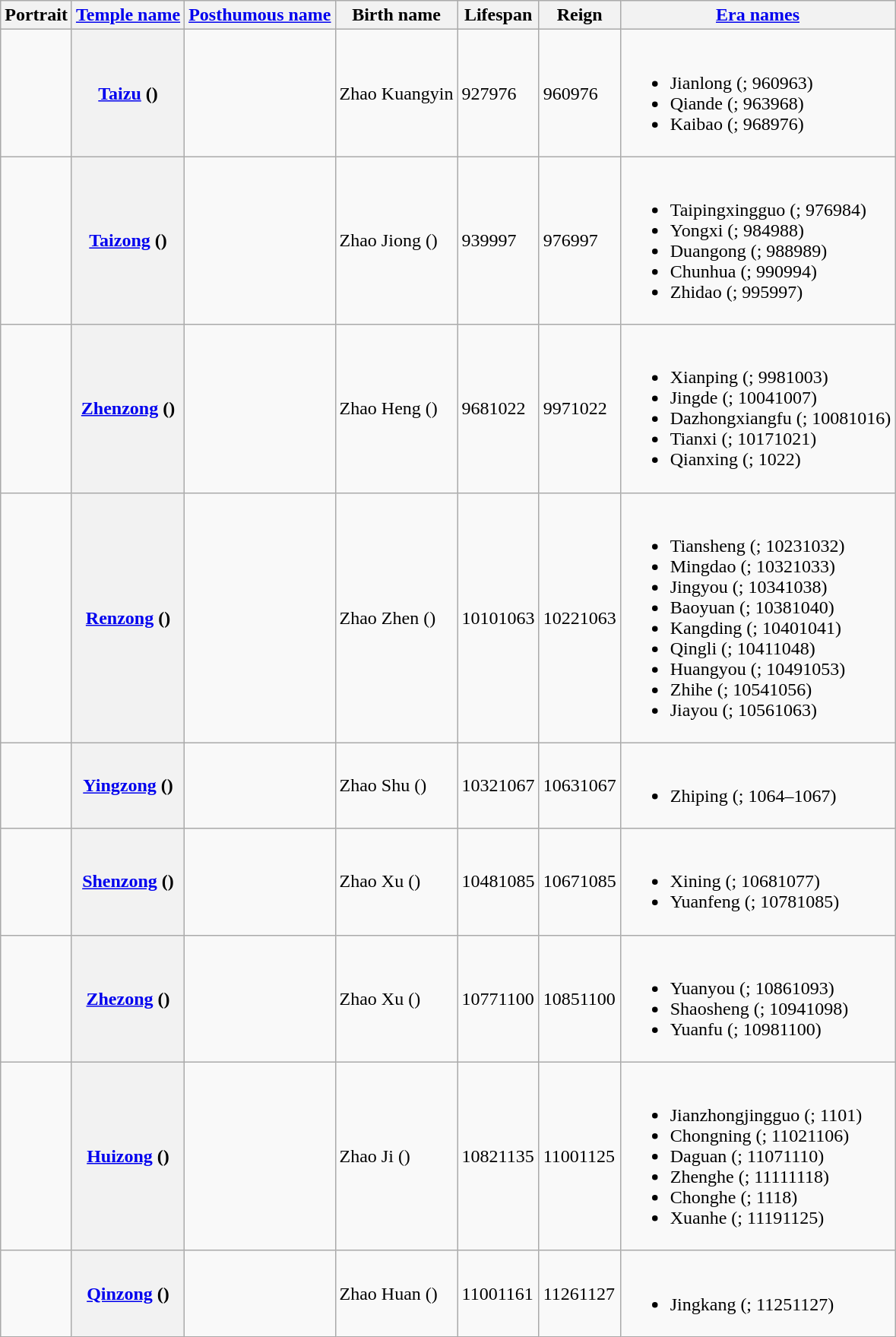<table class="wikitable sortable plainrowheaders">
<tr>
<th scope="col">Portrait</th>
<th scope="col"><a href='#'>Temple name</a></th>
<th scope="col" class="unsortable"><a href='#'>Posthumous name</a></th>
<th scope="col">Birth name</th>
<th scope="col">Lifespan</th>
<th scope="col">Reign</th>
<th scope="col" class="unsortable"><a href='#'>Era names</a></th>
</tr>
<tr>
<td></td>
<th scope="row"><a href='#'>Taizu</a> ()</th>
<td></td>
<td>Zhao Kuangyin </td>
<td>927976</td>
<td>960976</td>
<td><br><ul><li>Jianlong (; 960963)</li><li>Qiande (; 963968)</li><li>Kaibao (; 968976)</li></ul></td>
</tr>
<tr>
<td></td>
<th scope="row"><a href='#'>Taizong</a> ()</th>
<td></td>
<td>Zhao Jiong ()</td>
<td>939997</td>
<td>976997</td>
<td><br><ul><li>Taipingxingguo (; 976984)</li><li>Yongxi (; 984988)</li><li>Duangong (; 988989)</li><li>Chunhua (; 990994)</li><li>Zhidao (; 995997)</li></ul></td>
</tr>
<tr>
<td></td>
<th scope="row"><a href='#'>Zhenzong</a> ()</th>
<td></td>
<td>Zhao Heng ()</td>
<td>9681022</td>
<td>9971022</td>
<td><br><ul><li>Xianping (; 9981003)</li><li>Jingde (; 10041007)</li><li>Dazhongxiangfu (; 10081016)</li><li>Tianxi (; 10171021)</li><li>Qianxing (; 1022)</li></ul></td>
</tr>
<tr>
<td></td>
<th scope="row"><a href='#'>Renzong</a> ()</th>
<td></td>
<td>Zhao Zhen ()</td>
<td>10101063</td>
<td>10221063</td>
<td><br><ul><li>Tiansheng (; 10231032)</li><li>Mingdao (; 10321033)</li><li>Jingyou (; 10341038)</li><li>Baoyuan (; 10381040)</li><li>Kangding (; 10401041)</li><li>Qingli (; 10411048)</li><li>Huangyou (; 10491053)</li><li>Zhihe (; 10541056)</li><li>Jiayou (; 10561063)</li></ul></td>
</tr>
<tr>
<td></td>
<th scope="row"><a href='#'>Yingzong</a> ()</th>
<td></td>
<td>Zhao Shu ()</td>
<td>10321067</td>
<td>10631067</td>
<td><br><ul><li>Zhiping (; 1064–1067)</li></ul></td>
</tr>
<tr>
<td></td>
<th scope="row"><a href='#'>Shenzong</a> ()</th>
<td></td>
<td>Zhao Xu ()</td>
<td>10481085</td>
<td>10671085</td>
<td><br><ul><li>Xining (; 10681077)</li><li>Yuanfeng (; 10781085)</li></ul></td>
</tr>
<tr>
<td></td>
<th scope="row"><a href='#'>Zhezong</a> ()</th>
<td></td>
<td>Zhao Xu ()</td>
<td>10771100</td>
<td>10851100</td>
<td><br><ul><li>Yuanyou (; 10861093)</li><li>Shaosheng (; 10941098)</li><li>Yuanfu (; 10981100)</li></ul></td>
</tr>
<tr>
<td></td>
<th scope="row"><a href='#'>Huizong</a> ()</th>
<td></td>
<td>Zhao Ji ()</td>
<td>10821135</td>
<td>11001125</td>
<td><br><ul><li>Jianzhongjingguo (; 1101)</li><li>Chongning (; 11021106)</li><li>Daguan (; 11071110)</li><li>Zhenghe (; 11111118)</li><li>Chonghe (; 1118)</li><li>Xuanhe (; 11191125)</li></ul></td>
</tr>
<tr>
<td></td>
<th scope="row"><a href='#'>Qinzong</a> ()</th>
<td></td>
<td>Zhao Huan ()</td>
<td>11001161</td>
<td>11261127</td>
<td><br><ul><li>Jingkang (; 11251127)</li></ul></td>
</tr>
</table>
